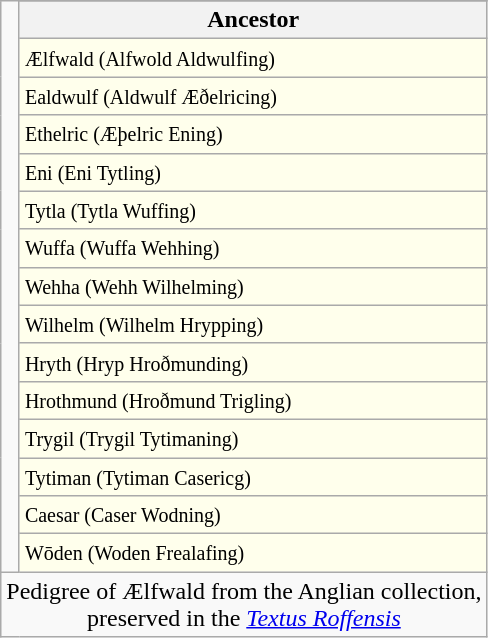<table class="wikitable">
<tr>
<td rowspan=16></td>
</tr>
<tr>
<th !width="100%">Ancestor</th>
</tr>
<tr valign=top bgcolor="#ffffec">
<td><small>Ælfwald (Alfwold Aldwulfing) </small></td>
</tr>
<tr valign=top bgcolor="#ffffec">
<td><small>Ealdwulf (Aldwulf Æðelricing)</small></td>
</tr>
<tr valign=top bgcolor="#ffffec">
<td><small>Ethelric (Æþelric Ening)</small></td>
</tr>
<tr valign=top bgcolor="#ffffec">
<td><small>Eni (Eni Tytling)</small></td>
</tr>
<tr valign=top bgcolor="#ffffec">
<td><small>Tytla (Tytla Wuffing)</small></td>
</tr>
<tr valign=top bgcolor="#ffffec">
<td><small>Wuffa (Wuffa Wehhing)</small></td>
</tr>
<tr valign=top bgcolor="#ffffec">
<td><small>Wehha (Wehh Wilhelming)</small></td>
</tr>
<tr valign=top bgcolor="#ffffec">
<td><small>Wilhelm (Wilhelm Hrypping)</small></td>
</tr>
<tr valign=top bgcolor="#ffffec">
<td><small>Hryth (Hryp Hroðmunding)</small></td>
</tr>
<tr valign=top bgcolor="#ffffec">
<td><small>Hrothmund (Hroðmund Trigling)</small></td>
</tr>
<tr valign=top bgcolor="#ffffec">
<td><small>Trygil (Trygil Tytimaning)</small></td>
</tr>
<tr valign=top bgcolor="#ffffec">
<td><small>Tytiman (Tytiman Casericg)</small></td>
</tr>
<tr valign=top bgcolor="#ffffec">
<td><small>Caesar (Caser Wodning)</small></td>
</tr>
<tr valign=top bgcolor="#ffffec">
<td><small>Wōden (Woden Frealafing)</small></td>
</tr>
<tr valign=top align=center>
<td colspan=2>Pedigree of Ælfwald from the Anglian collection,<br>preserved in the <em><a href='#'>Textus Roffensis</a></em></td>
</tr>
</table>
